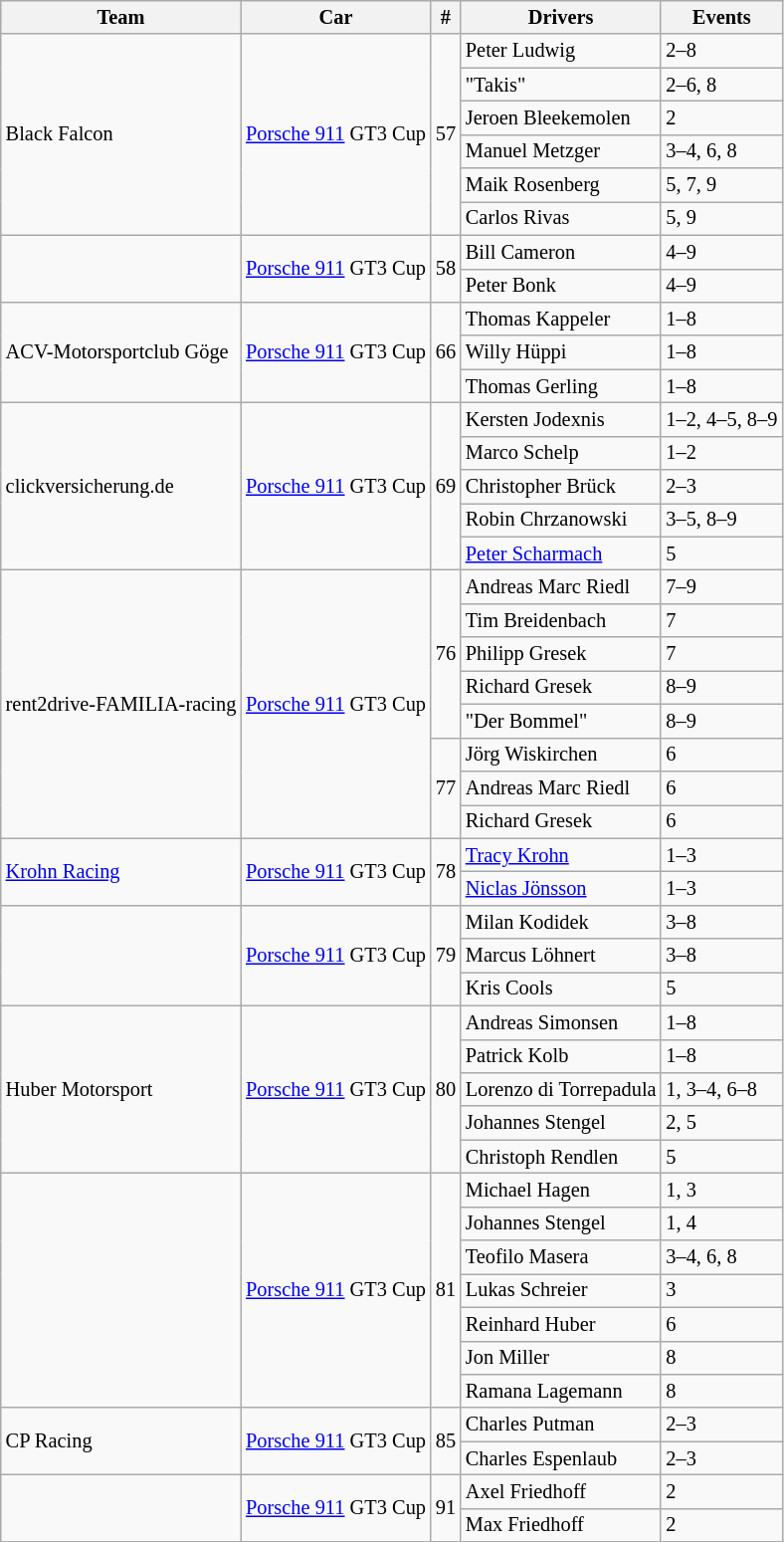<table class="wikitable" style="font-size: 85%;">
<tr>
<th>Team</th>
<th>Car</th>
<th>#</th>
<th>Drivers</th>
<th>Events</th>
</tr>
<tr>
<td rowspan=6> Black Falcon</td>
<td rowspan=6><a href='#'>Porsche 911</a> GT3 Cup</td>
<td rowspan=6>57</td>
<td> Peter Ludwig</td>
<td>2–8</td>
</tr>
<tr>
<td> "Takis"</td>
<td>2–6, 8</td>
</tr>
<tr>
<td> Jeroen Bleekemolen</td>
<td>2</td>
</tr>
<tr>
<td> Manuel Metzger</td>
<td>3–4, 6, 8</td>
</tr>
<tr>
<td> Maik Rosenberg</td>
<td>5, 7, 9</td>
</tr>
<tr>
<td> Carlos Rivas</td>
<td>5, 9</td>
</tr>
<tr>
<td rowspan=2></td>
<td rowspan=2><a href='#'>Porsche 911</a> GT3 Cup</td>
<td rowspan=2>58</td>
<td> Bill Cameron</td>
<td>4–9</td>
</tr>
<tr>
<td> Peter Bonk</td>
<td>4–9</td>
</tr>
<tr>
<td rowspan=3> ACV-Motorsportclub Göge</td>
<td rowspan=3><a href='#'>Porsche 911</a> GT3 Cup</td>
<td rowspan=3>66</td>
<td> Thomas Kappeler</td>
<td>1–8</td>
</tr>
<tr>
<td> Willy Hüppi</td>
<td>1–8</td>
</tr>
<tr>
<td> Thomas Gerling</td>
<td>1–8</td>
</tr>
<tr>
<td rowspan=5> clickversicherung.de</td>
<td rowspan=5><a href='#'>Porsche 911</a> GT3 Cup</td>
<td rowspan=5>69</td>
<td> Kersten Jodexnis</td>
<td>1–2, 4–5, 8–9</td>
</tr>
<tr>
<td> Marco Schelp</td>
<td>1–2</td>
</tr>
<tr>
<td> Christopher Brück</td>
<td>2–3</td>
</tr>
<tr>
<td> Robin Chrzanowski</td>
<td>3–5, 8–9</td>
</tr>
<tr>
<td> <a href='#'>Peter Scharmach</a></td>
<td>5</td>
</tr>
<tr>
<td rowspan=8> rent2drive-FAMILIA-racing</td>
<td rowspan=8><a href='#'>Porsche 911</a> GT3 Cup</td>
<td rowspan=5>76</td>
<td> Andreas Marc Riedl</td>
<td>7–9</td>
</tr>
<tr>
<td> Tim Breidenbach</td>
<td>7</td>
</tr>
<tr>
<td> Philipp Gresek</td>
<td>7</td>
</tr>
<tr>
<td> Richard Gresek</td>
<td>8–9</td>
</tr>
<tr>
<td> "Der Bommel"</td>
<td>8–9</td>
</tr>
<tr>
<td rowspan=3>77</td>
<td> Jörg Wiskirchen</td>
<td>6</td>
</tr>
<tr>
<td> Andreas Marc Riedl</td>
<td>6</td>
</tr>
<tr>
<td> Richard Gresek</td>
<td>6</td>
</tr>
<tr>
<td rowspan=2> <a href='#'>Krohn Racing</a></td>
<td rowspan=2><a href='#'>Porsche 911</a> GT3 Cup</td>
<td rowspan=2>78</td>
<td> <a href='#'>Tracy Krohn</a></td>
<td>1–3</td>
</tr>
<tr>
<td> <a href='#'>Niclas Jönsson</a></td>
<td>1–3</td>
</tr>
<tr>
<td rowspan=3></td>
<td rowspan=3><a href='#'>Porsche 911</a> GT3 Cup</td>
<td rowspan=3>79</td>
<td> Milan Kodidek</td>
<td>3–8</td>
</tr>
<tr>
<td> Marcus Löhnert</td>
<td>3–8</td>
</tr>
<tr>
<td> Kris Cools</td>
<td>5</td>
</tr>
<tr>
<td rowspan=5> Huber Motorsport</td>
<td rowspan=5><a href='#'>Porsche 911</a> GT3 Cup</td>
<td rowspan=5>80</td>
<td> Andreas Simonsen</td>
<td>1–8</td>
</tr>
<tr>
<td> Patrick Kolb</td>
<td>1–8</td>
</tr>
<tr>
<td> Lorenzo di Torrepadula</td>
<td>1, 3–4, 6–8</td>
</tr>
<tr>
<td> Johannes Stengel</td>
<td>2, 5</td>
</tr>
<tr>
<td> Christoph Rendlen</td>
<td>5</td>
</tr>
<tr>
<td rowspan=7></td>
<td rowspan=7><a href='#'>Porsche 911</a> GT3 Cup</td>
<td rowspan=7>81</td>
<td> Michael Hagen</td>
<td>1, 3</td>
</tr>
<tr>
<td> Johannes Stengel</td>
<td>1, 4</td>
</tr>
<tr>
<td> Teofilo Masera</td>
<td>3–4, 6, 8</td>
</tr>
<tr>
<td> Lukas Schreier</td>
<td>3</td>
</tr>
<tr>
<td> Reinhard Huber</td>
<td>6</td>
</tr>
<tr>
<td> Jon Miller</td>
<td>8</td>
</tr>
<tr>
<td> Ramana Lagemann</td>
<td>8</td>
</tr>
<tr>
<td rowspan=2> CP Racing</td>
<td rowspan=2><a href='#'>Porsche 911</a> GT3 Cup</td>
<td rowspan=2>85</td>
<td> Charles Putman</td>
<td>2–3</td>
</tr>
<tr>
<td> Charles Espenlaub</td>
<td>2–3</td>
</tr>
<tr>
<td rowspan=2></td>
<td rowspan=2><a href='#'>Porsche 911</a> GT3 Cup</td>
<td rowspan=2>91</td>
<td> Axel Friedhoff</td>
<td>2</td>
</tr>
<tr>
<td> Max Friedhoff</td>
<td>2</td>
</tr>
</table>
